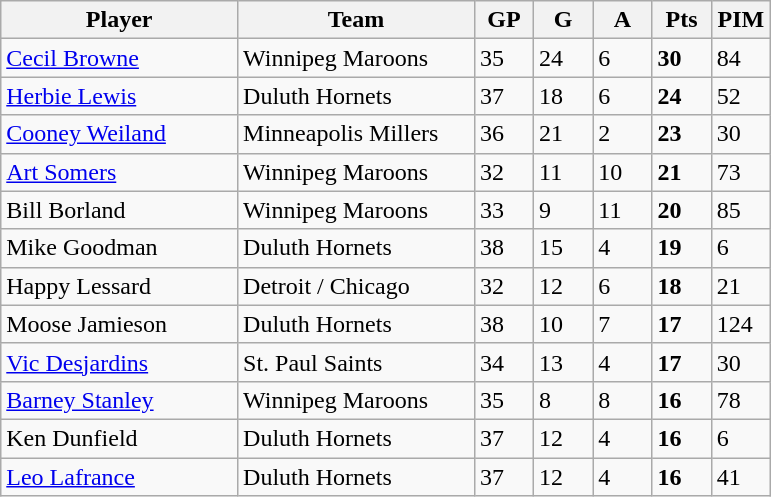<table class="wikitable">
<tr>
<th bgcolor="#DDDDFF" width="30%">Player</th>
<th bgcolor="#DDDDFF" width="30%">Team</th>
<th bgcolor="#DDDDFF" width="7.5%">GP</th>
<th bgcolor="#DDDDFF" width="7.5%">G</th>
<th bgcolor="#DDDDFF" width="7.5%">A</th>
<th bgcolor="#DDDDFF" width="7.5%">Pts</th>
<th bgcolor="#DDDDFF" width="7.5%">PIM</th>
</tr>
<tr>
<td><a href='#'>Cecil Browne</a></td>
<td>Winnipeg Maroons</td>
<td>35</td>
<td>24</td>
<td>6</td>
<td><strong>30</strong></td>
<td>84</td>
</tr>
<tr>
<td><a href='#'>Herbie Lewis</a></td>
<td>Duluth Hornets</td>
<td>37</td>
<td>18</td>
<td>6</td>
<td><strong>24</strong></td>
<td>52</td>
</tr>
<tr>
<td><a href='#'>Cooney Weiland</a></td>
<td>Minneapolis Millers</td>
<td>36</td>
<td>21</td>
<td>2</td>
<td><strong>23</strong></td>
<td>30</td>
</tr>
<tr>
<td><a href='#'>Art Somers</a></td>
<td>Winnipeg Maroons</td>
<td>32</td>
<td>11</td>
<td>10</td>
<td><strong>21</strong></td>
<td>73</td>
</tr>
<tr>
<td>Bill Borland</td>
<td>Winnipeg Maroons</td>
<td>33</td>
<td>9</td>
<td>11</td>
<td><strong>20</strong></td>
<td>85</td>
</tr>
<tr>
<td>Mike Goodman</td>
<td>Duluth Hornets</td>
<td>38</td>
<td>15</td>
<td>4</td>
<td><strong>19</strong></td>
<td>6</td>
</tr>
<tr>
<td>Happy Lessard</td>
<td>Detroit / Chicago</td>
<td>32</td>
<td>12</td>
<td>6</td>
<td><strong>18</strong></td>
<td>21</td>
</tr>
<tr>
<td>Moose Jamieson</td>
<td>Duluth Hornets</td>
<td>38</td>
<td>10</td>
<td>7</td>
<td><strong>17</strong></td>
<td>124</td>
</tr>
<tr>
<td><a href='#'>Vic Desjardins</a></td>
<td>St. Paul Saints</td>
<td>34</td>
<td>13</td>
<td>4</td>
<td><strong>17</strong></td>
<td>30</td>
</tr>
<tr>
<td><a href='#'>Barney Stanley</a></td>
<td>Winnipeg Maroons</td>
<td>35</td>
<td>8</td>
<td>8</td>
<td><strong>16</strong></td>
<td>78</td>
</tr>
<tr>
<td>Ken Dunfield</td>
<td>Duluth Hornets</td>
<td>37</td>
<td>12</td>
<td>4</td>
<td><strong>16</strong></td>
<td>6</td>
</tr>
<tr>
<td><a href='#'>Leo Lafrance</a></td>
<td>Duluth Hornets</td>
<td>37</td>
<td>12</td>
<td>4</td>
<td><strong>16</strong></td>
<td>41</td>
</tr>
</table>
